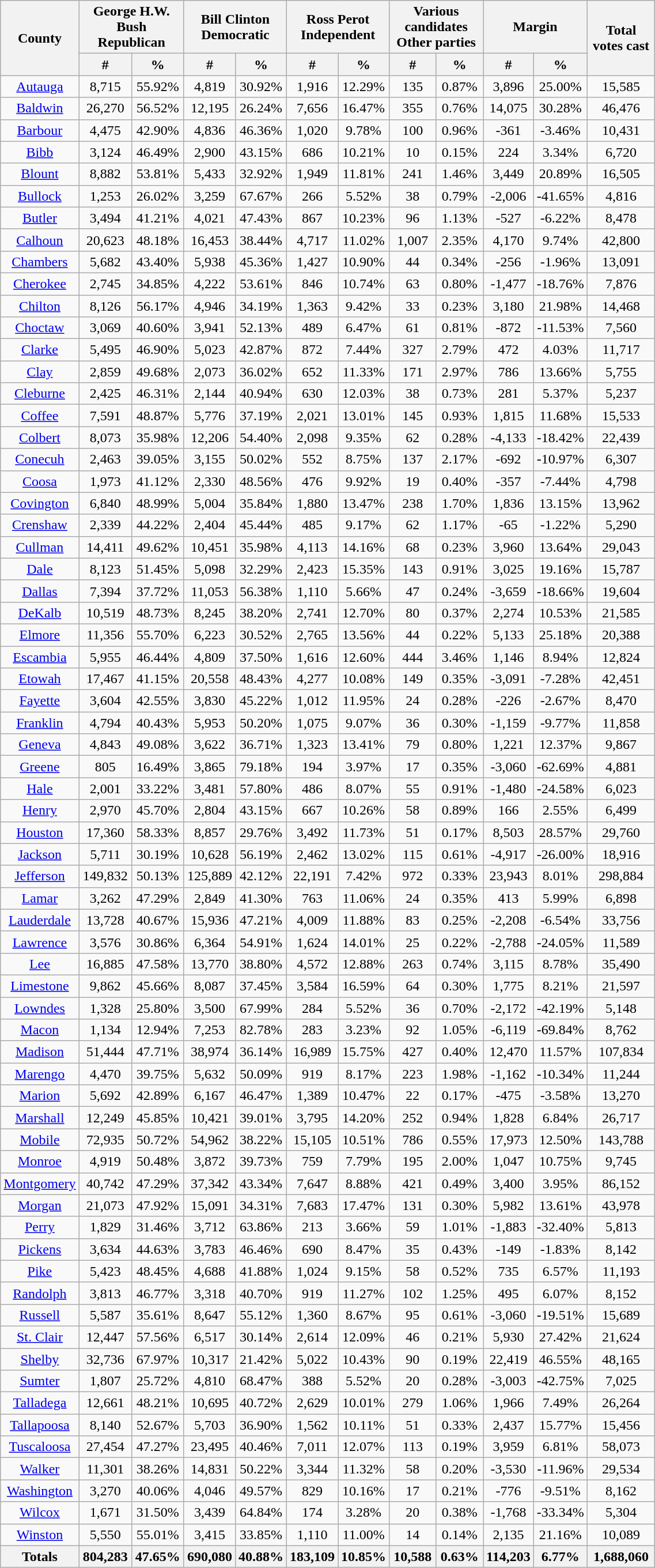<table width="60%" class="wikitable sortable" style="text-align:center">
<tr>
<th style="text-align:center;" rowspan="2">County</th>
<th style="text-align:center;" colspan="2">George H.W. Bush<br>Republican</th>
<th style="text-align:center;" colspan="2">Bill Clinton<br>Democratic</th>
<th style="text-align:center;" colspan="2">Ross Perot<br>Independent</th>
<th style="text-align:center;" colspan="2">Various candidates<br>Other parties</th>
<th style="text-align:center;" colspan="2">Margin</th>
<th style="text-align:center;" rowspan="2">Total votes cast</th>
</tr>
<tr>
<th style="text-align:center;" data-sort-type="number">#</th>
<th style="text-align:center;" data-sort-type="number">%</th>
<th style="text-align:center;" data-sort-type="number">#</th>
<th style="text-align:center;" data-sort-type="number">%</th>
<th style="text-align:center;" data-sort-type="number">#</th>
<th style="text-align:center;" data-sort-type="number">%</th>
<th style="text-align:center;" data-sort-type="number">#</th>
<th style="text-align:center;" data-sort-type="number">%</th>
<th style="text-align:center;" data-sort-type="number">#</th>
<th style="text-align:center;" data-sort-type="number">%</th>
</tr>
<tr style="text-align:center;">
<td><a href='#'>Autauga</a></td>
<td>8,715</td>
<td>55.92%</td>
<td>4,819</td>
<td>30.92%</td>
<td>1,916</td>
<td>12.29%</td>
<td>135</td>
<td>0.87%</td>
<td>3,896</td>
<td>25.00%</td>
<td>15,585</td>
</tr>
<tr style="text-align:center;">
<td><a href='#'>Baldwin</a></td>
<td>26,270</td>
<td>56.52%</td>
<td>12,195</td>
<td>26.24%</td>
<td>7,656</td>
<td>16.47%</td>
<td>355</td>
<td>0.76%</td>
<td>14,075</td>
<td>30.28%</td>
<td>46,476</td>
</tr>
<tr style="text-align:center;">
<td><a href='#'>Barbour</a></td>
<td>4,475</td>
<td>42.90%</td>
<td>4,836</td>
<td>46.36%</td>
<td>1,020</td>
<td>9.78%</td>
<td>100</td>
<td>0.96%</td>
<td>-361</td>
<td>-3.46%</td>
<td>10,431</td>
</tr>
<tr style="text-align:center;">
<td><a href='#'>Bibb</a></td>
<td>3,124</td>
<td>46.49%</td>
<td>2,900</td>
<td>43.15%</td>
<td>686</td>
<td>10.21%</td>
<td>10</td>
<td>0.15%</td>
<td>224</td>
<td>3.34%</td>
<td>6,720</td>
</tr>
<tr style="text-align:center;">
<td><a href='#'>Blount</a></td>
<td>8,882</td>
<td>53.81%</td>
<td>5,433</td>
<td>32.92%</td>
<td>1,949</td>
<td>11.81%</td>
<td>241</td>
<td>1.46%</td>
<td>3,449</td>
<td>20.89%</td>
<td>16,505</td>
</tr>
<tr style="text-align:center;">
<td><a href='#'>Bullock</a></td>
<td>1,253</td>
<td>26.02%</td>
<td>3,259</td>
<td>67.67%</td>
<td>266</td>
<td>5.52%</td>
<td>38</td>
<td>0.79%</td>
<td>-2,006</td>
<td>-41.65%</td>
<td>4,816</td>
</tr>
<tr style="text-align:center;">
<td><a href='#'>Butler</a></td>
<td>3,494</td>
<td>41.21%</td>
<td>4,021</td>
<td>47.43%</td>
<td>867</td>
<td>10.23%</td>
<td>96</td>
<td>1.13%</td>
<td>-527</td>
<td>-6.22%</td>
<td>8,478</td>
</tr>
<tr style="text-align:center;">
<td><a href='#'>Calhoun</a></td>
<td>20,623</td>
<td>48.18%</td>
<td>16,453</td>
<td>38.44%</td>
<td>4,717</td>
<td>11.02%</td>
<td>1,007</td>
<td>2.35%</td>
<td>4,170</td>
<td>9.74%</td>
<td>42,800</td>
</tr>
<tr style="text-align:center;">
<td><a href='#'>Chambers</a></td>
<td>5,682</td>
<td>43.40%</td>
<td>5,938</td>
<td>45.36%</td>
<td>1,427</td>
<td>10.90%</td>
<td>44</td>
<td>0.34%</td>
<td>-256</td>
<td>-1.96%</td>
<td>13,091</td>
</tr>
<tr style="text-align:center;">
<td><a href='#'>Cherokee</a></td>
<td>2,745</td>
<td>34.85%</td>
<td>4,222</td>
<td>53.61%</td>
<td>846</td>
<td>10.74%</td>
<td>63</td>
<td>0.80%</td>
<td>-1,477</td>
<td>-18.76%</td>
<td>7,876</td>
</tr>
<tr style="text-align:center;">
<td><a href='#'>Chilton</a></td>
<td>8,126</td>
<td>56.17%</td>
<td>4,946</td>
<td>34.19%</td>
<td>1,363</td>
<td>9.42%</td>
<td>33</td>
<td>0.23%</td>
<td>3,180</td>
<td>21.98%</td>
<td>14,468</td>
</tr>
<tr style="text-align:center;">
<td><a href='#'>Choctaw</a></td>
<td>3,069</td>
<td>40.60%</td>
<td>3,941</td>
<td>52.13%</td>
<td>489</td>
<td>6.47%</td>
<td>61</td>
<td>0.81%</td>
<td>-872</td>
<td>-11.53%</td>
<td>7,560</td>
</tr>
<tr style="text-align:center;">
<td><a href='#'>Clarke</a></td>
<td>5,495</td>
<td>46.90%</td>
<td>5,023</td>
<td>42.87%</td>
<td>872</td>
<td>7.44%</td>
<td>327</td>
<td>2.79%</td>
<td>472</td>
<td>4.03%</td>
<td>11,717</td>
</tr>
<tr style="text-align:center;">
<td><a href='#'>Clay</a></td>
<td>2,859</td>
<td>49.68%</td>
<td>2,073</td>
<td>36.02%</td>
<td>652</td>
<td>11.33%</td>
<td>171</td>
<td>2.97%</td>
<td>786</td>
<td>13.66%</td>
<td>5,755</td>
</tr>
<tr style="text-align:center;">
<td><a href='#'>Cleburne</a></td>
<td>2,425</td>
<td>46.31%</td>
<td>2,144</td>
<td>40.94%</td>
<td>630</td>
<td>12.03%</td>
<td>38</td>
<td>0.73%</td>
<td>281</td>
<td>5.37%</td>
<td>5,237</td>
</tr>
<tr style="text-align:center;">
<td><a href='#'>Coffee</a></td>
<td>7,591</td>
<td>48.87%</td>
<td>5,776</td>
<td>37.19%</td>
<td>2,021</td>
<td>13.01%</td>
<td>145</td>
<td>0.93%</td>
<td>1,815</td>
<td>11.68%</td>
<td>15,533</td>
</tr>
<tr style="text-align:center;">
<td><a href='#'>Colbert</a></td>
<td>8,073</td>
<td>35.98%</td>
<td>12,206</td>
<td>54.40%</td>
<td>2,098</td>
<td>9.35%</td>
<td>62</td>
<td>0.28%</td>
<td>-4,133</td>
<td>-18.42%</td>
<td>22,439</td>
</tr>
<tr style="text-align:center;">
<td><a href='#'>Conecuh</a></td>
<td>2,463</td>
<td>39.05%</td>
<td>3,155</td>
<td>50.02%</td>
<td>552</td>
<td>8.75%</td>
<td>137</td>
<td>2.17%</td>
<td>-692</td>
<td>-10.97%</td>
<td>6,307</td>
</tr>
<tr style="text-align:center;">
<td><a href='#'>Coosa</a></td>
<td>1,973</td>
<td>41.12%</td>
<td>2,330</td>
<td>48.56%</td>
<td>476</td>
<td>9.92%</td>
<td>19</td>
<td>0.40%</td>
<td>-357</td>
<td>-7.44%</td>
<td>4,798</td>
</tr>
<tr style="text-align:center;">
<td><a href='#'>Covington</a></td>
<td>6,840</td>
<td>48.99%</td>
<td>5,004</td>
<td>35.84%</td>
<td>1,880</td>
<td>13.47%</td>
<td>238</td>
<td>1.70%</td>
<td>1,836</td>
<td>13.15%</td>
<td>13,962</td>
</tr>
<tr style="text-align:center;">
<td><a href='#'>Crenshaw</a></td>
<td>2,339</td>
<td>44.22%</td>
<td>2,404</td>
<td>45.44%</td>
<td>485</td>
<td>9.17%</td>
<td>62</td>
<td>1.17%</td>
<td>-65</td>
<td>-1.22%</td>
<td>5,290</td>
</tr>
<tr style="text-align:center;">
<td><a href='#'>Cullman</a></td>
<td>14,411</td>
<td>49.62%</td>
<td>10,451</td>
<td>35.98%</td>
<td>4,113</td>
<td>14.16%</td>
<td>68</td>
<td>0.23%</td>
<td>3,960</td>
<td>13.64%</td>
<td>29,043</td>
</tr>
<tr style="text-align:center;">
<td><a href='#'>Dale</a></td>
<td>8,123</td>
<td>51.45%</td>
<td>5,098</td>
<td>32.29%</td>
<td>2,423</td>
<td>15.35%</td>
<td>143</td>
<td>0.91%</td>
<td>3,025</td>
<td>19.16%</td>
<td>15,787</td>
</tr>
<tr style="text-align:center;">
<td><a href='#'>Dallas</a></td>
<td>7,394</td>
<td>37.72%</td>
<td>11,053</td>
<td>56.38%</td>
<td>1,110</td>
<td>5.66%</td>
<td>47</td>
<td>0.24%</td>
<td>-3,659</td>
<td>-18.66%</td>
<td>19,604</td>
</tr>
<tr style="text-align:center;">
<td><a href='#'>DeKalb</a></td>
<td>10,519</td>
<td>48.73%</td>
<td>8,245</td>
<td>38.20%</td>
<td>2,741</td>
<td>12.70%</td>
<td>80</td>
<td>0.37%</td>
<td>2,274</td>
<td>10.53%</td>
<td>21,585</td>
</tr>
<tr style="text-align:center;">
<td><a href='#'>Elmore</a></td>
<td>11,356</td>
<td>55.70%</td>
<td>6,223</td>
<td>30.52%</td>
<td>2,765</td>
<td>13.56%</td>
<td>44</td>
<td>0.22%</td>
<td>5,133</td>
<td>25.18%</td>
<td>20,388</td>
</tr>
<tr style="text-align:center;">
<td><a href='#'>Escambia</a></td>
<td>5,955</td>
<td>46.44%</td>
<td>4,809</td>
<td>37.50%</td>
<td>1,616</td>
<td>12.60%</td>
<td>444</td>
<td>3.46%</td>
<td>1,146</td>
<td>8.94%</td>
<td>12,824</td>
</tr>
<tr style="text-align:center;">
<td><a href='#'>Etowah</a></td>
<td>17,467</td>
<td>41.15%</td>
<td>20,558</td>
<td>48.43%</td>
<td>4,277</td>
<td>10.08%</td>
<td>149</td>
<td>0.35%</td>
<td>-3,091</td>
<td>-7.28%</td>
<td>42,451</td>
</tr>
<tr style="text-align:center;">
<td><a href='#'>Fayette</a></td>
<td>3,604</td>
<td>42.55%</td>
<td>3,830</td>
<td>45.22%</td>
<td>1,012</td>
<td>11.95%</td>
<td>24</td>
<td>0.28%</td>
<td>-226</td>
<td>-2.67%</td>
<td>8,470</td>
</tr>
<tr style="text-align:center;">
<td><a href='#'>Franklin</a></td>
<td>4,794</td>
<td>40.43%</td>
<td>5,953</td>
<td>50.20%</td>
<td>1,075</td>
<td>9.07%</td>
<td>36</td>
<td>0.30%</td>
<td>-1,159</td>
<td>-9.77%</td>
<td>11,858</td>
</tr>
<tr style="text-align:center;">
<td><a href='#'>Geneva</a></td>
<td>4,843</td>
<td>49.08%</td>
<td>3,622</td>
<td>36.71%</td>
<td>1,323</td>
<td>13.41%</td>
<td>79</td>
<td>0.80%</td>
<td>1,221</td>
<td>12.37%</td>
<td>9,867</td>
</tr>
<tr style="text-align:center;">
<td><a href='#'>Greene</a></td>
<td>805</td>
<td>16.49%</td>
<td>3,865</td>
<td>79.18%</td>
<td>194</td>
<td>3.97%</td>
<td>17</td>
<td>0.35%</td>
<td>-3,060</td>
<td>-62.69%</td>
<td>4,881</td>
</tr>
<tr style="text-align:center;">
<td><a href='#'>Hale</a></td>
<td>2,001</td>
<td>33.22%</td>
<td>3,481</td>
<td>57.80%</td>
<td>486</td>
<td>8.07%</td>
<td>55</td>
<td>0.91%</td>
<td>-1,480</td>
<td>-24.58%</td>
<td>6,023</td>
</tr>
<tr style="text-align:center;">
<td><a href='#'>Henry</a></td>
<td>2,970</td>
<td>45.70%</td>
<td>2,804</td>
<td>43.15%</td>
<td>667</td>
<td>10.26%</td>
<td>58</td>
<td>0.89%</td>
<td>166</td>
<td>2.55%</td>
<td>6,499</td>
</tr>
<tr style="text-align:center;">
<td><a href='#'>Houston</a></td>
<td>17,360</td>
<td>58.33%</td>
<td>8,857</td>
<td>29.76%</td>
<td>3,492</td>
<td>11.73%</td>
<td>51</td>
<td>0.17%</td>
<td>8,503</td>
<td>28.57%</td>
<td>29,760</td>
</tr>
<tr style="text-align:center;">
<td><a href='#'>Jackson</a></td>
<td>5,711</td>
<td>30.19%</td>
<td>10,628</td>
<td>56.19%</td>
<td>2,462</td>
<td>13.02%</td>
<td>115</td>
<td>0.61%</td>
<td>-4,917</td>
<td>-26.00%</td>
<td>18,916</td>
</tr>
<tr style="text-align:center;">
<td><a href='#'>Jefferson</a></td>
<td>149,832</td>
<td>50.13%</td>
<td>125,889</td>
<td>42.12%</td>
<td>22,191</td>
<td>7.42%</td>
<td>972</td>
<td>0.33%</td>
<td>23,943</td>
<td>8.01%</td>
<td>298,884</td>
</tr>
<tr style="text-align:center;">
<td><a href='#'>Lamar</a></td>
<td>3,262</td>
<td>47.29%</td>
<td>2,849</td>
<td>41.30%</td>
<td>763</td>
<td>11.06%</td>
<td>24</td>
<td>0.35%</td>
<td>413</td>
<td>5.99%</td>
<td>6,898</td>
</tr>
<tr style="text-align:center;">
<td><a href='#'>Lauderdale</a></td>
<td>13,728</td>
<td>40.67%</td>
<td>15,936</td>
<td>47.21%</td>
<td>4,009</td>
<td>11.88%</td>
<td>83</td>
<td>0.25%</td>
<td>-2,208</td>
<td>-6.54%</td>
<td>33,756</td>
</tr>
<tr style="text-align:center;">
<td><a href='#'>Lawrence</a></td>
<td>3,576</td>
<td>30.86%</td>
<td>6,364</td>
<td>54.91%</td>
<td>1,624</td>
<td>14.01%</td>
<td>25</td>
<td>0.22%</td>
<td>-2,788</td>
<td>-24.05%</td>
<td>11,589</td>
</tr>
<tr style="text-align:center;">
<td><a href='#'>Lee</a></td>
<td>16,885</td>
<td>47.58%</td>
<td>13,770</td>
<td>38.80%</td>
<td>4,572</td>
<td>12.88%</td>
<td>263</td>
<td>0.74%</td>
<td>3,115</td>
<td>8.78%</td>
<td>35,490</td>
</tr>
<tr style="text-align:center;">
<td><a href='#'>Limestone</a></td>
<td>9,862</td>
<td>45.66%</td>
<td>8,087</td>
<td>37.45%</td>
<td>3,584</td>
<td>16.59%</td>
<td>64</td>
<td>0.30%</td>
<td>1,775</td>
<td>8.21%</td>
<td>21,597</td>
</tr>
<tr style="text-align:center;">
<td><a href='#'>Lowndes</a></td>
<td>1,328</td>
<td>25.80%</td>
<td>3,500</td>
<td>67.99%</td>
<td>284</td>
<td>5.52%</td>
<td>36</td>
<td>0.70%</td>
<td>-2,172</td>
<td>-42.19%</td>
<td>5,148</td>
</tr>
<tr style="text-align:center;">
<td><a href='#'>Macon</a></td>
<td>1,134</td>
<td>12.94%</td>
<td>7,253</td>
<td>82.78%</td>
<td>283</td>
<td>3.23%</td>
<td>92</td>
<td>1.05%</td>
<td>-6,119</td>
<td>-69.84%</td>
<td>8,762</td>
</tr>
<tr style="text-align:center;">
<td><a href='#'>Madison</a></td>
<td>51,444</td>
<td>47.71%</td>
<td>38,974</td>
<td>36.14%</td>
<td>16,989</td>
<td>15.75%</td>
<td>427</td>
<td>0.40%</td>
<td>12,470</td>
<td>11.57%</td>
<td>107,834</td>
</tr>
<tr style="text-align:center;">
<td><a href='#'>Marengo</a></td>
<td>4,470</td>
<td>39.75%</td>
<td>5,632</td>
<td>50.09%</td>
<td>919</td>
<td>8.17%</td>
<td>223</td>
<td>1.98%</td>
<td>-1,162</td>
<td>-10.34%</td>
<td>11,244</td>
</tr>
<tr style="text-align:center;">
<td><a href='#'>Marion</a></td>
<td>5,692</td>
<td>42.89%</td>
<td>6,167</td>
<td>46.47%</td>
<td>1,389</td>
<td>10.47%</td>
<td>22</td>
<td>0.17%</td>
<td>-475</td>
<td>-3.58%</td>
<td>13,270</td>
</tr>
<tr style="text-align:center;">
<td><a href='#'>Marshall</a></td>
<td>12,249</td>
<td>45.85%</td>
<td>10,421</td>
<td>39.01%</td>
<td>3,795</td>
<td>14.20%</td>
<td>252</td>
<td>0.94%</td>
<td>1,828</td>
<td>6.84%</td>
<td>26,717</td>
</tr>
<tr style="text-align:center;">
<td><a href='#'>Mobile</a></td>
<td>72,935</td>
<td>50.72%</td>
<td>54,962</td>
<td>38.22%</td>
<td>15,105</td>
<td>10.51%</td>
<td>786</td>
<td>0.55%</td>
<td>17,973</td>
<td>12.50%</td>
<td>143,788</td>
</tr>
<tr style="text-align:center;">
<td><a href='#'>Monroe</a></td>
<td>4,919</td>
<td>50.48%</td>
<td>3,872</td>
<td>39.73%</td>
<td>759</td>
<td>7.79%</td>
<td>195</td>
<td>2.00%</td>
<td>1,047</td>
<td>10.75%</td>
<td>9,745</td>
</tr>
<tr style="text-align:center;">
<td><a href='#'>Montgomery</a></td>
<td>40,742</td>
<td>47.29%</td>
<td>37,342</td>
<td>43.34%</td>
<td>7,647</td>
<td>8.88%</td>
<td>421</td>
<td>0.49%</td>
<td>3,400</td>
<td>3.95%</td>
<td>86,152</td>
</tr>
<tr style="text-align:center;">
<td><a href='#'>Morgan</a></td>
<td>21,073</td>
<td>47.92%</td>
<td>15,091</td>
<td>34.31%</td>
<td>7,683</td>
<td>17.47%</td>
<td>131</td>
<td>0.30%</td>
<td>5,982</td>
<td>13.61%</td>
<td>43,978</td>
</tr>
<tr style="text-align:center;">
<td><a href='#'>Perry</a></td>
<td>1,829</td>
<td>31.46%</td>
<td>3,712</td>
<td>63.86%</td>
<td>213</td>
<td>3.66%</td>
<td>59</td>
<td>1.01%</td>
<td>-1,883</td>
<td>-32.40%</td>
<td>5,813</td>
</tr>
<tr style="text-align:center;">
<td><a href='#'>Pickens</a></td>
<td>3,634</td>
<td>44.63%</td>
<td>3,783</td>
<td>46.46%</td>
<td>690</td>
<td>8.47%</td>
<td>35</td>
<td>0.43%</td>
<td>-149</td>
<td>-1.83%</td>
<td>8,142</td>
</tr>
<tr style="text-align:center;">
<td><a href='#'>Pike</a></td>
<td>5,423</td>
<td>48.45%</td>
<td>4,688</td>
<td>41.88%</td>
<td>1,024</td>
<td>9.15%</td>
<td>58</td>
<td>0.52%</td>
<td>735</td>
<td>6.57%</td>
<td>11,193</td>
</tr>
<tr style="text-align:center;">
<td><a href='#'>Randolph</a></td>
<td>3,813</td>
<td>46.77%</td>
<td>3,318</td>
<td>40.70%</td>
<td>919</td>
<td>11.27%</td>
<td>102</td>
<td>1.25%</td>
<td>495</td>
<td>6.07%</td>
<td>8,152</td>
</tr>
<tr style="text-align:center;">
<td><a href='#'>Russell</a></td>
<td>5,587</td>
<td>35.61%</td>
<td>8,647</td>
<td>55.12%</td>
<td>1,360</td>
<td>8.67%</td>
<td>95</td>
<td>0.61%</td>
<td>-3,060</td>
<td>-19.51%</td>
<td>15,689</td>
</tr>
<tr style="text-align:center;">
<td><a href='#'>St. Clair</a></td>
<td>12,447</td>
<td>57.56%</td>
<td>6,517</td>
<td>30.14%</td>
<td>2,614</td>
<td>12.09%</td>
<td>46</td>
<td>0.21%</td>
<td>5,930</td>
<td>27.42%</td>
<td>21,624</td>
</tr>
<tr style="text-align:center;">
<td><a href='#'>Shelby</a></td>
<td>32,736</td>
<td>67.97%</td>
<td>10,317</td>
<td>21.42%</td>
<td>5,022</td>
<td>10.43%</td>
<td>90</td>
<td>0.19%</td>
<td>22,419</td>
<td>46.55%</td>
<td>48,165</td>
</tr>
<tr style="text-align:center;">
<td><a href='#'>Sumter</a></td>
<td>1,807</td>
<td>25.72%</td>
<td>4,810</td>
<td>68.47%</td>
<td>388</td>
<td>5.52%</td>
<td>20</td>
<td>0.28%</td>
<td>-3,003</td>
<td>-42.75%</td>
<td>7,025</td>
</tr>
<tr style="text-align:center;">
<td><a href='#'>Talladega</a></td>
<td>12,661</td>
<td>48.21%</td>
<td>10,695</td>
<td>40.72%</td>
<td>2,629</td>
<td>10.01%</td>
<td>279</td>
<td>1.06%</td>
<td>1,966</td>
<td>7.49%</td>
<td>26,264</td>
</tr>
<tr style="text-align:center;">
<td><a href='#'>Tallapoosa</a></td>
<td>8,140</td>
<td>52.67%</td>
<td>5,703</td>
<td>36.90%</td>
<td>1,562</td>
<td>10.11%</td>
<td>51</td>
<td>0.33%</td>
<td>2,437</td>
<td>15.77%</td>
<td>15,456</td>
</tr>
<tr style="text-align:center;">
<td><a href='#'>Tuscaloosa</a></td>
<td>27,454</td>
<td>47.27%</td>
<td>23,495</td>
<td>40.46%</td>
<td>7,011</td>
<td>12.07%</td>
<td>113</td>
<td>0.19%</td>
<td>3,959</td>
<td>6.81%</td>
<td>58,073</td>
</tr>
<tr style="text-align:center;">
<td><a href='#'>Walker</a></td>
<td>11,301</td>
<td>38.26%</td>
<td>14,831</td>
<td>50.22%</td>
<td>3,344</td>
<td>11.32%</td>
<td>58</td>
<td>0.20%</td>
<td>-3,530</td>
<td>-11.96%</td>
<td>29,534</td>
</tr>
<tr style="text-align:center;">
<td><a href='#'>Washington</a></td>
<td>3,270</td>
<td>40.06%</td>
<td>4,046</td>
<td>49.57%</td>
<td>829</td>
<td>10.16%</td>
<td>17</td>
<td>0.21%</td>
<td>-776</td>
<td>-9.51%</td>
<td>8,162</td>
</tr>
<tr style="text-align:center;">
<td><a href='#'>Wilcox</a></td>
<td>1,671</td>
<td>31.50%</td>
<td>3,439</td>
<td>64.84%</td>
<td>174</td>
<td>3.28%</td>
<td>20</td>
<td>0.38%</td>
<td>-1,768</td>
<td>-33.34%</td>
<td>5,304</td>
</tr>
<tr style="text-align:center;">
<td><a href='#'>Winston</a></td>
<td>5,550</td>
<td>55.01%</td>
<td>3,415</td>
<td>33.85%</td>
<td>1,110</td>
<td>11.00%</td>
<td>14</td>
<td>0.14%</td>
<td>2,135</td>
<td>21.16%</td>
<td>10,089</td>
</tr>
<tr style="text-align:center;">
<th>Totals</th>
<th>804,283</th>
<th>47.65%</th>
<th>690,080</th>
<th>40.88%</th>
<th>183,109</th>
<th>10.85%</th>
<th>10,588</th>
<th>0.63%</th>
<th>114,203</th>
<th>6.77%</th>
<th>1,688,060</th>
</tr>
</table>
